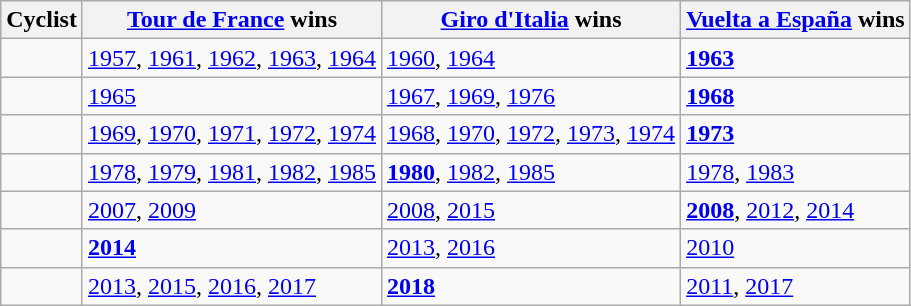<table class="wikitable">
<tr>
<th>Cyclist</th>
<th><a href='#'>Tour de France</a> wins</th>
<th><a href='#'>Giro d'Italia</a> wins</th>
<th><a href='#'>Vuelta a España</a> wins</th>
</tr>
<tr>
<td></td>
<td><a href='#'>1957</a>, <a href='#'>1961</a>, <a href='#'>1962</a>, <a href='#'>1963</a>, <a href='#'>1964</a></td>
<td><a href='#'>1960</a>, <a href='#'>1964</a></td>
<td><strong><a href='#'>1963</a></strong></td>
</tr>
<tr>
<td></td>
<td><a href='#'>1965</a></td>
<td><a href='#'>1967</a>, <a href='#'>1969</a>, <a href='#'>1976</a></td>
<td><strong><a href='#'>1968</a></strong></td>
</tr>
<tr>
<td></td>
<td><a href='#'>1969</a>, <a href='#'>1970</a>, <a href='#'>1971</a>, <a href='#'>1972</a>, <a href='#'>1974</a></td>
<td><a href='#'>1968</a>, <a href='#'>1970</a>, <a href='#'>1972</a>, <a href='#'>1973</a>, <a href='#'>1974</a></td>
<td><strong><a href='#'>1973</a></strong></td>
</tr>
<tr>
<td></td>
<td><a href='#'>1978</a>, <a href='#'>1979</a>, <a href='#'>1981</a>, <a href='#'>1982</a>, <a href='#'>1985</a></td>
<td><strong><a href='#'>1980</a></strong>, <a href='#'>1982</a>, <a href='#'>1985</a></td>
<td><a href='#'>1978</a>, <a href='#'>1983</a></td>
</tr>
<tr>
<td></td>
<td><a href='#'>2007</a>, <a href='#'>2009</a></td>
<td><a href='#'>2008</a>, <a href='#'>2015</a></td>
<td><strong><a href='#'>2008</a></strong>, <a href='#'>2012</a>, <a href='#'>2014</a></td>
</tr>
<tr>
<td></td>
<td><strong><a href='#'>2014</a></strong></td>
<td><a href='#'>2013</a>, <a href='#'>2016</a></td>
<td><a href='#'>2010</a></td>
</tr>
<tr>
<td></td>
<td><a href='#'>2013</a>, <a href='#'>2015</a>, <a href='#'>2016</a>, <a href='#'>2017</a></td>
<td><strong><a href='#'>2018</a></strong></td>
<td><a href='#'>2011</a>, <a href='#'>2017</a></td>
</tr>
</table>
